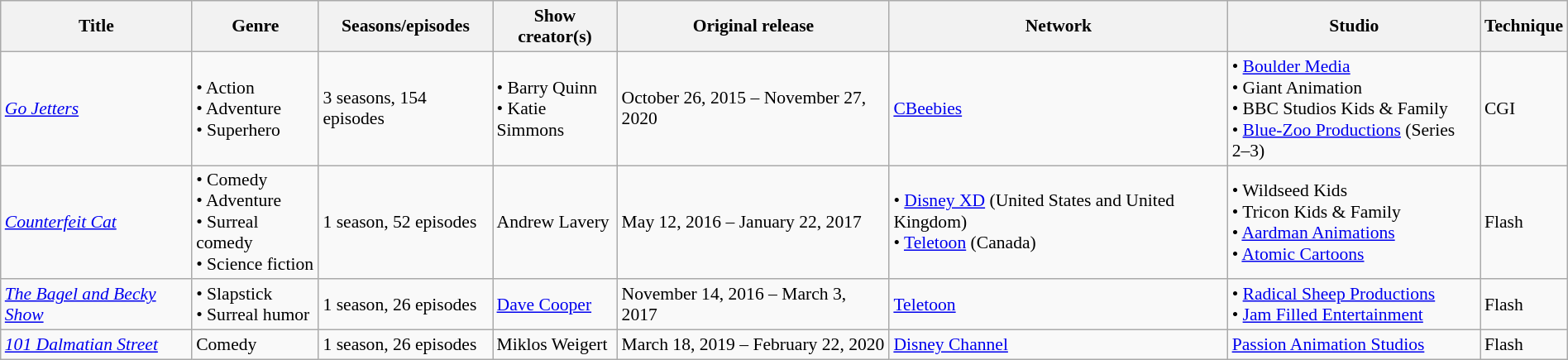<table class="wikitable sortable" style="text-align: left; font-size:90%; width:100%;">
<tr>
<th>Title</th>
<th>Genre</th>
<th>Seasons/episodes</th>
<th>Show creator(s)</th>
<th>Original release</th>
<th>Network</th>
<th>Studio</th>
<th>Technique</th>
</tr>
<tr>
<td><em><a href='#'>Go Jetters</a></em></td>
<td>• Action<br>• Adventure<br>• Superhero</td>
<td>3 seasons, 154 episodes</td>
<td>• Barry Quinn<br>• Katie Simmons</td>
<td>October 26, 2015 – November 27, 2020</td>
<td><a href='#'>CBeebies</a></td>
<td>• <a href='#'>Boulder Media</a><br>• Giant Animation<br>• BBC Studios Kids & Family<br>• <a href='#'>Blue-Zoo Productions</a> (Series 2–3)</td>
<td>CGI</td>
</tr>
<tr>
<td><em><a href='#'>Counterfeit Cat</a></em></td>
<td>• Comedy<br>• Adventure<br>• Surreal comedy<br>• Science fiction</td>
<td>1 season, 52 episodes</td>
<td>Andrew Lavery</td>
<td>May 12, 2016 – January 22, 2017</td>
<td>• <a href='#'>Disney XD</a> (United States and United Kingdom)<br>• <a href='#'>Teletoon</a> (Canada)</td>
<td>• Wildseed Kids<br>• Tricon Kids & Family<br>• <a href='#'>Aardman Animations</a><br>• <a href='#'>Atomic Cartoons</a></td>
<td>Flash</td>
</tr>
<tr>
<td><em><a href='#'>The Bagel and Becky Show</a></em></td>
<td>• Slapstick<br>• Surreal humor</td>
<td>1 season, 26 episodes</td>
<td><a href='#'>Dave Cooper</a></td>
<td>November 14, 2016 – March 3, 2017</td>
<td><a href='#'>Teletoon</a></td>
<td>• <a href='#'>Radical Sheep Productions</a><br>• <a href='#'>Jam Filled Entertainment</a></td>
<td>Flash</td>
</tr>
<tr>
<td><em><a href='#'>101 Dalmatian Street</a></em></td>
<td>Comedy</td>
<td>1 season, 26 episodes</td>
<td>Miklos Weigert</td>
<td>March 18, 2019 – February 22, 2020</td>
<td><a href='#'>Disney Channel</a></td>
<td><a href='#'>Passion Animation Studios</a></td>
<td>Flash</td>
</tr>
</table>
